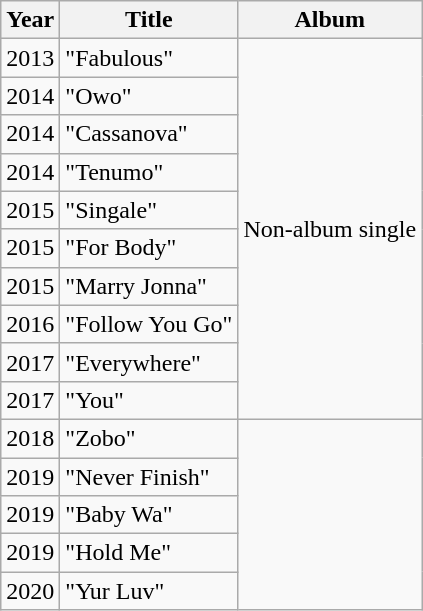<table class="wikitable sortable">
<tr>
<th>Year</th>
<th>Title</th>
<th>Album</th>
</tr>
<tr>
<td rowspan="">2013</td>
<td>"Fabulous"</td>
<td rowspan="10">Non-album single</td>
</tr>
<tr>
<td>2014</td>
<td>"Owo"</td>
</tr>
<tr>
<td>2014</td>
<td>"Cassanova"</td>
</tr>
<tr>
<td>2014</td>
<td>"Tenumo"</td>
</tr>
<tr>
<td>2015</td>
<td>"Singale"</td>
</tr>
<tr>
<td>2015</td>
<td>"For Body"</td>
</tr>
<tr>
<td>2015</td>
<td>"Marry Jonna"</td>
</tr>
<tr>
<td>2016</td>
<td>"Follow You Go"</td>
</tr>
<tr>
<td>2017</td>
<td>"Everywhere"</td>
</tr>
<tr>
<td>2017</td>
<td>"You"</td>
</tr>
<tr>
<td>2018</td>
<td>"Zobo"</td>
</tr>
<tr>
<td>2019</td>
<td>"Never Finish"</td>
</tr>
<tr>
<td>2019</td>
<td>"Baby Wa"</td>
</tr>
<tr>
<td>2019</td>
<td>"Hold Me"</td>
</tr>
<tr>
<td>2020</td>
<td>"Yur Luv"</td>
</tr>
</table>
